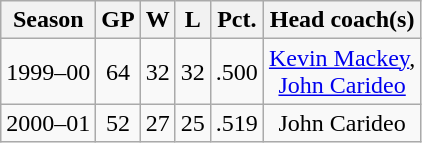<table class="wikitable" style="text-align:center;">
<tr>
<th>Season</th>
<th>GP</th>
<th>W</th>
<th>L</th>
<th>Pct.</th>
<th>Head coach(s)</th>
</tr>
<tr>
<td>1999–00</td>
<td>64</td>
<td>32</td>
<td>32</td>
<td>.500</td>
<td><a href='#'>Kevin Mackey</a>,<br><a href='#'>John Carideo</a></td>
</tr>
<tr>
<td>2000–01</td>
<td>52</td>
<td>27</td>
<td>25</td>
<td>.519</td>
<td>John Carideo</td>
</tr>
</table>
